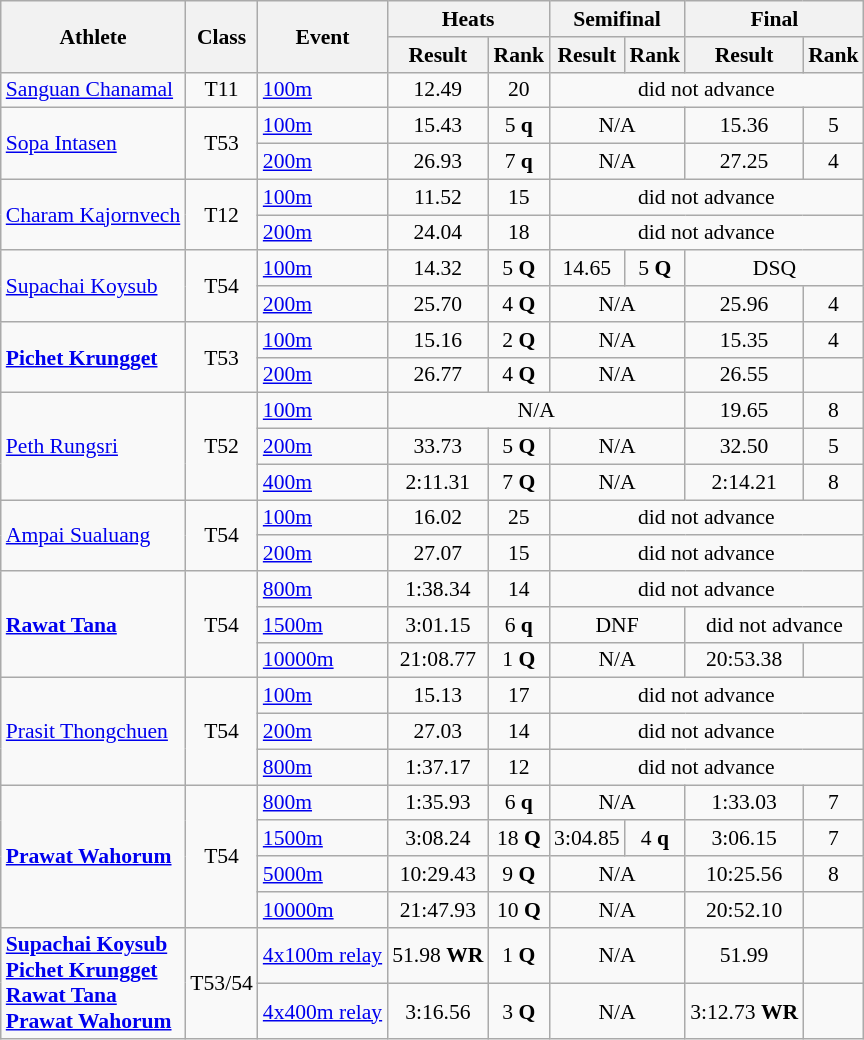<table class=wikitable style="font-size:90%">
<tr>
<th rowspan="2">Athlete</th>
<th rowspan="2">Class</th>
<th rowspan="2">Event</th>
<th colspan="2">Heats</th>
<th colspan="2">Semifinal</th>
<th colspan="2">Final</th>
</tr>
<tr>
<th>Result</th>
<th>Rank</th>
<th>Result</th>
<th>Rank</th>
<th>Result</th>
<th>Rank</th>
</tr>
<tr>
<td><a href='#'>Sanguan Chanamal</a></td>
<td style="text-align:center;">T11</td>
<td><a href='#'>100m</a></td>
<td style="text-align:center;">12.49</td>
<td style="text-align:center;">20</td>
<td style="text-align:center;" colspan="4">did not advance</td>
</tr>
<tr>
<td rowspan="2"><a href='#'>Sopa Intasen</a></td>
<td rowspan="2" style="text-align:center;">T53</td>
<td><a href='#'>100m</a></td>
<td style="text-align:center;">15.43</td>
<td style="text-align:center;">5 <strong>q</strong></td>
<td style="text-align:center;" colspan="2">N/A</td>
<td style="text-align:center;">15.36</td>
<td style="text-align:center;">5</td>
</tr>
<tr>
<td><a href='#'>200m</a></td>
<td style="text-align:center;">26.93</td>
<td style="text-align:center;">7 <strong>q</strong></td>
<td style="text-align:center;" colspan="2">N/A</td>
<td style="text-align:center;">27.25</td>
<td style="text-align:center;">4</td>
</tr>
<tr>
<td rowspan="2"><a href='#'>Charam Kajornvech</a></td>
<td rowspan="2" style="text-align:center;">T12</td>
<td><a href='#'>100m</a></td>
<td style="text-align:center;">11.52</td>
<td style="text-align:center;">15</td>
<td style="text-align:center;" colspan="4">did not advance</td>
</tr>
<tr>
<td><a href='#'>200m</a></td>
<td style="text-align:center;">24.04</td>
<td style="text-align:center;">18</td>
<td style="text-align:center;" colspan="4">did not advance</td>
</tr>
<tr>
<td rowspan="2"><a href='#'>Supachai Koysub</a></td>
<td rowspan="2" style="text-align:center;">T54</td>
<td><a href='#'>100m</a></td>
<td style="text-align:center;">14.32</td>
<td style="text-align:center;">5 <strong>Q</strong></td>
<td style="text-align:center;">14.65</td>
<td style="text-align:center;">5 <strong>Q</strong></td>
<td style="text-align:center;" colspan="2">DSQ</td>
</tr>
<tr>
<td><a href='#'>200m</a></td>
<td style="text-align:center;">25.70</td>
<td style="text-align:center;">4 <strong>Q</strong></td>
<td style="text-align:center;" colspan="2">N/A</td>
<td style="text-align:center;">25.96</td>
<td style="text-align:center;">4</td>
</tr>
<tr>
<td rowspan="2"><strong><a href='#'>Pichet Krungget</a></strong></td>
<td rowspan="2" style="text-align:center;">T53</td>
<td><a href='#'>100m</a></td>
<td style="text-align:center;">15.16</td>
<td style="text-align:center;">2 <strong>Q</strong></td>
<td style="text-align:center;" colspan="2">N/A</td>
<td style="text-align:center;">15.35</td>
<td style="text-align:center;">4</td>
</tr>
<tr>
<td><a href='#'>200m</a></td>
<td style="text-align:center;">26.77</td>
<td style="text-align:center;">4 <strong>Q</strong></td>
<td style="text-align:center;" colspan="2">N/A</td>
<td style="text-align:center;">26.55</td>
<td style="text-align:center;"></td>
</tr>
<tr>
<td rowspan="3"><a href='#'>Peth Rungsri</a></td>
<td rowspan="3" style="text-align:center;">T52</td>
<td><a href='#'>100m</a></td>
<td style="text-align:center;" colspan="4">N/A</td>
<td style="text-align:center;">19.65</td>
<td style="text-align:center;">8</td>
</tr>
<tr>
<td><a href='#'>200m</a></td>
<td style="text-align:center;">33.73</td>
<td style="text-align:center;">5 <strong>Q</strong></td>
<td style="text-align:center;" colspan="2">N/A</td>
<td style="text-align:center;">32.50</td>
<td style="text-align:center;">5</td>
</tr>
<tr>
<td><a href='#'>400m</a></td>
<td style="text-align:center;">2:11.31</td>
<td style="text-align:center;">7 <strong>Q</strong></td>
<td style="text-align:center;" colspan="2">N/A</td>
<td style="text-align:center;">2:14.21</td>
<td style="text-align:center;">8</td>
</tr>
<tr>
<td rowspan="2"><a href='#'>Ampai Sualuang</a></td>
<td rowspan="2" style="text-align:center;">T54</td>
<td><a href='#'>100m</a></td>
<td style="text-align:center;">16.02</td>
<td style="text-align:center;">25</td>
<td style="text-align:center;" colspan="4">did not advance</td>
</tr>
<tr>
<td><a href='#'>200m</a></td>
<td style="text-align:center;">27.07</td>
<td style="text-align:center;">15</td>
<td style="text-align:center;" colspan="4">did not advance</td>
</tr>
<tr>
<td rowspan="3"><strong><a href='#'>Rawat Tana</a></strong></td>
<td rowspan="3" style="text-align:center;">T54</td>
<td><a href='#'>800m</a></td>
<td style="text-align:center;">1:38.34</td>
<td style="text-align:center;">14</td>
<td style="text-align:center;" colspan="4">did not advance</td>
</tr>
<tr>
<td><a href='#'>1500m</a></td>
<td style="text-align:center;">3:01.15</td>
<td style="text-align:center;">6 <strong>q</strong></td>
<td style="text-align:center;" colspan="2">DNF</td>
<td style="text-align:center;" colspan="2">did not advance</td>
</tr>
<tr>
<td><a href='#'>10000m</a></td>
<td style="text-align:center;">21:08.77</td>
<td style="text-align:center;">1 <strong>Q</strong></td>
<td style="text-align:center;" colspan="2">N/A</td>
<td style="text-align:center;">20:53.38</td>
<td style="text-align:center;"></td>
</tr>
<tr>
<td rowspan="3"><a href='#'>Prasit Thongchuen</a></td>
<td rowspan="3" style="text-align:center;">T54</td>
<td><a href='#'>100m</a></td>
<td style="text-align:center;">15.13</td>
<td style="text-align:center;">17</td>
<td style="text-align:center;" colspan="4">did not advance</td>
</tr>
<tr>
<td><a href='#'>200m</a></td>
<td style="text-align:center;">27.03</td>
<td style="text-align:center;">14</td>
<td style="text-align:center;" colspan="4">did not advance</td>
</tr>
<tr>
<td><a href='#'>800m</a></td>
<td style="text-align:center;">1:37.17</td>
<td style="text-align:center;">12</td>
<td style="text-align:center;" colspan="4">did not advance</td>
</tr>
<tr>
<td rowspan="4"><strong><a href='#'>Prawat Wahorum</a></strong></td>
<td rowspan="4" style="text-align:center;">T54</td>
<td><a href='#'>800m</a></td>
<td style="text-align:center;">1:35.93</td>
<td style="text-align:center;">6 <strong>q</strong></td>
<td style="text-align:center;" colspan="2">N/A</td>
<td style="text-align:center;">1:33.03</td>
<td style="text-align:center;">7</td>
</tr>
<tr>
<td><a href='#'>1500m</a></td>
<td style="text-align:center;">3:08.24</td>
<td style="text-align:center;">18 <strong>Q</strong></td>
<td style="text-align:center;">3:04.85</td>
<td style="text-align:center;">4 <strong>q</strong></td>
<td style="text-align:center;">3:06.15</td>
<td style="text-align:center;">7</td>
</tr>
<tr>
<td><a href='#'>5000m</a></td>
<td style="text-align:center;">10:29.43</td>
<td style="text-align:center;">9 <strong>Q</strong></td>
<td style="text-align:center;" colspan="2">N/A</td>
<td style="text-align:center;">10:25.56</td>
<td style="text-align:center;">8</td>
</tr>
<tr>
<td><a href='#'>10000m</a></td>
<td style="text-align:center;">21:47.93</td>
<td style="text-align:center;">10 <strong>Q</strong></td>
<td style="text-align:center;" colspan="2">N/A</td>
<td style="text-align:center;">20:52.10</td>
<td style="text-align:center;"></td>
</tr>
<tr>
<td rowspan="2"><strong><a href='#'>Supachai Koysub</a></strong><br> <strong><a href='#'>Pichet Krungget</a></strong><br> <strong><a href='#'>Rawat Tana</a></strong><br> <strong><a href='#'>Prawat Wahorum</a></strong></td>
<td rowspan="2" style="text-align:center;">T53/54</td>
<td><a href='#'>4x100m relay</a></td>
<td style="text-align:center;">51.98 <strong>WR</strong></td>
<td style="text-align:center;">1 <strong>Q</strong></td>
<td style="text-align:center;" colspan="2">N/A</td>
<td style="text-align:center;">51.99</td>
<td style="text-align:center;"></td>
</tr>
<tr>
<td><a href='#'>4x400m relay</a></td>
<td style="text-align:center;">3:16.56</td>
<td style="text-align:center;">3 <strong>Q</strong></td>
<td style="text-align:center;" colspan="2">N/A</td>
<td style="text-align:center;">3:12.73 <strong>WR</strong></td>
<td style="text-align:center;"></td>
</tr>
</table>
